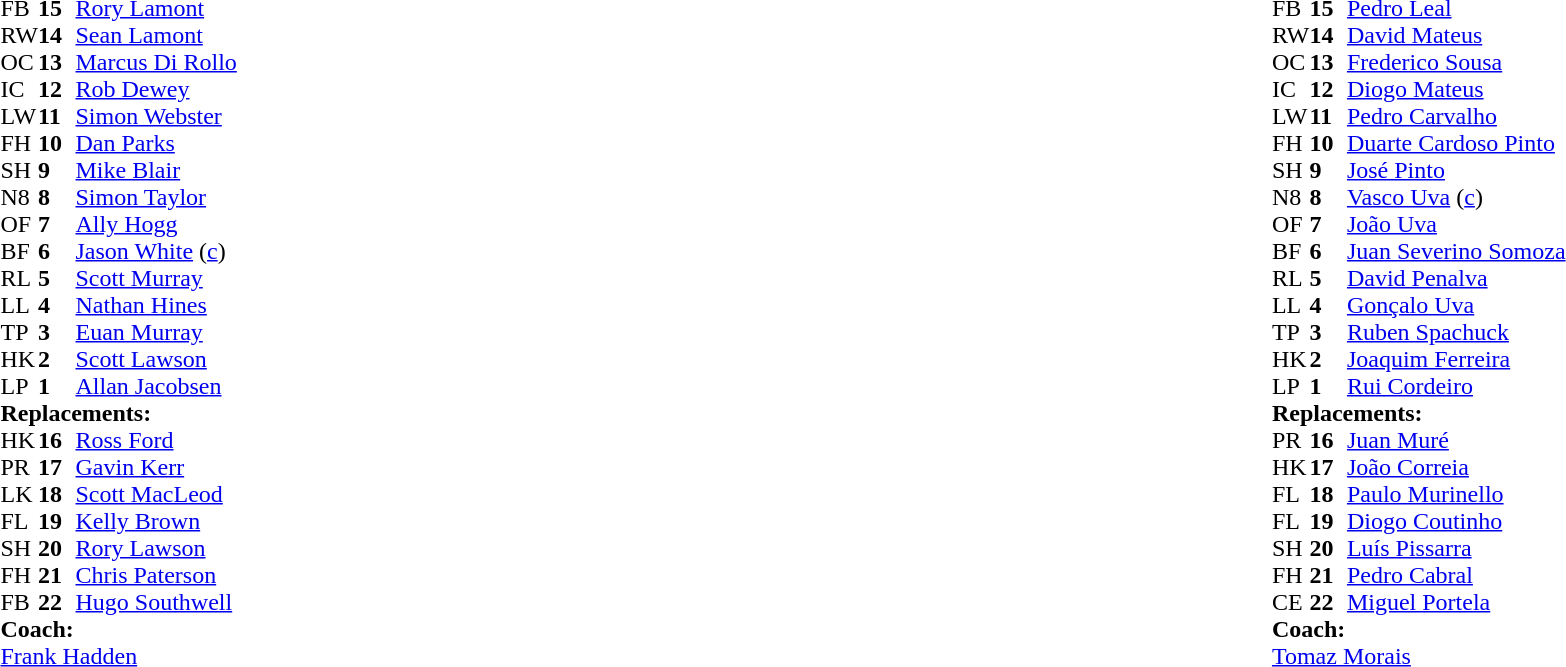<table width="100%">
<tr>
<td style="vertical-align:top" width="50%"><br><table cellspacing="0" cellpadding="0">
<tr>
<th width="25"></th>
<th width="25"></th>
</tr>
<tr>
<td>FB</td>
<td><strong>15</strong></td>
<td><a href='#'>Rory Lamont</a></td>
</tr>
<tr>
<td>RW</td>
<td><strong>14</strong></td>
<td><a href='#'>Sean Lamont</a></td>
</tr>
<tr>
<td>OC</td>
<td><strong>13</strong></td>
<td><a href='#'>Marcus Di Rollo</a></td>
<td></td>
<td></td>
</tr>
<tr>
<td>IC</td>
<td><strong>12</strong></td>
<td><a href='#'>Rob Dewey</a></td>
</tr>
<tr>
<td>LW</td>
<td><strong>11</strong></td>
<td><a href='#'>Simon Webster</a></td>
</tr>
<tr>
<td>FH</td>
<td><strong>10</strong></td>
<td><a href='#'>Dan Parks</a></td>
<td></td>
<td></td>
</tr>
<tr>
<td>SH</td>
<td><strong>9</strong></td>
<td><a href='#'>Mike Blair</a></td>
<td></td>
<td></td>
</tr>
<tr>
<td>N8</td>
<td><strong>8</strong></td>
<td><a href='#'>Simon Taylor</a></td>
</tr>
<tr>
<td>OF</td>
<td><strong>7</strong></td>
<td><a href='#'>Ally Hogg</a></td>
</tr>
<tr>
<td>BF</td>
<td><strong>6</strong></td>
<td><a href='#'>Jason White</a> (<a href='#'>c</a>)</td>
<td></td>
<td></td>
</tr>
<tr>
<td>RL</td>
<td><strong>5</strong></td>
<td><a href='#'>Scott Murray</a></td>
<td></td>
<td></td>
</tr>
<tr>
<td>LL</td>
<td><strong>4</strong></td>
<td><a href='#'>Nathan Hines</a></td>
</tr>
<tr>
<td>TP</td>
<td><strong>3</strong></td>
<td><a href='#'>Euan Murray</a></td>
</tr>
<tr>
<td>HK</td>
<td><strong>2</strong></td>
<td><a href='#'>Scott Lawson</a></td>
<td></td>
<td></td>
</tr>
<tr>
<td>LP</td>
<td><strong>1</strong></td>
<td><a href='#'>Allan Jacobsen</a></td>
<td></td>
<td></td>
</tr>
<tr>
<td colspan=3><strong>Replacements:</strong></td>
</tr>
<tr>
<td>HK</td>
<td><strong>16</strong></td>
<td><a href='#'>Ross Ford</a></td>
<td></td>
<td></td>
</tr>
<tr>
<td>PR</td>
<td><strong>17</strong></td>
<td><a href='#'>Gavin Kerr</a></td>
<td></td>
<td></td>
</tr>
<tr>
<td>LK</td>
<td><strong>18</strong></td>
<td><a href='#'>Scott MacLeod</a></td>
<td></td>
<td></td>
</tr>
<tr>
<td>FL</td>
<td><strong>19</strong></td>
<td><a href='#'>Kelly Brown</a></td>
<td></td>
<td></td>
</tr>
<tr>
<td>SH</td>
<td><strong>20</strong></td>
<td><a href='#'>Rory Lawson</a></td>
<td></td>
<td></td>
</tr>
<tr>
<td>FH</td>
<td><strong>21</strong></td>
<td><a href='#'>Chris Paterson</a></td>
<td></td>
<td></td>
</tr>
<tr>
<td>FB</td>
<td><strong>22</strong></td>
<td><a href='#'>Hugo Southwell</a></td>
<td></td>
<td></td>
</tr>
<tr>
<td colspan=3><strong>Coach:</strong></td>
</tr>
<tr>
<td colspan="4"> <a href='#'>Frank Hadden</a></td>
</tr>
</table>
</td>
<td style="vertical-align:top"></td>
<td style="vertical-align:top" width="50%"><br><table cellspacing="0" cellpadding="0" align="center">
<tr>
<th width="25"></th>
<th width="25"></th>
</tr>
<tr>
<td>FB</td>
<td><strong>15</strong></td>
<td><a href='#'>Pedro Leal</a></td>
</tr>
<tr>
<td>RW</td>
<td><strong>14</strong></td>
<td><a href='#'>David Mateus</a></td>
</tr>
<tr>
<td>OC</td>
<td><strong>13</strong></td>
<td><a href='#'>Frederico Sousa</a></td>
<td></td>
<td></td>
</tr>
<tr>
<td>IC</td>
<td><strong>12</strong></td>
<td><a href='#'>Diogo Mateus</a></td>
</tr>
<tr>
<td>LW</td>
<td><strong>11</strong></td>
<td><a href='#'>Pedro Carvalho</a></td>
</tr>
<tr>
<td>FH</td>
<td><strong>10</strong></td>
<td><a href='#'>Duarte Cardoso Pinto</a></td>
<td></td>
<td></td>
</tr>
<tr>
<td>SH</td>
<td><strong>9</strong></td>
<td><a href='#'>José Pinto</a></td>
<td></td>
<td></td>
</tr>
<tr>
<td>N8</td>
<td><strong>8</strong></td>
<td><a href='#'>Vasco Uva</a> (<a href='#'>c</a>)</td>
</tr>
<tr>
<td>OF</td>
<td><strong>7</strong></td>
<td><a href='#'>João Uva</a></td>
<td></td>
<td></td>
</tr>
<tr>
<td>BF</td>
<td><strong>6</strong></td>
<td><a href='#'>Juan Severino Somoza</a></td>
</tr>
<tr>
<td>RL</td>
<td><strong>5</strong></td>
<td><a href='#'>David Penalva</a></td>
<td></td>
<td></td>
</tr>
<tr>
<td>LL</td>
<td><strong>4</strong></td>
<td><a href='#'>Gonçalo Uva</a></td>
</tr>
<tr>
<td>TP</td>
<td><strong>3</strong></td>
<td><a href='#'>Ruben Spachuck</a></td>
</tr>
<tr>
<td>HK</td>
<td><strong>2</strong></td>
<td><a href='#'>Joaquim Ferreira</a></td>
<td></td>
<td></td>
</tr>
<tr>
<td>LP</td>
<td><strong>1</strong></td>
<td><a href='#'>Rui Cordeiro</a></td>
<td></td>
<td></td>
</tr>
<tr>
<td colspan=3><strong>Replacements:</strong></td>
</tr>
<tr>
<td>PR</td>
<td><strong>16</strong></td>
<td><a href='#'>Juan Muré</a></td>
<td></td>
<td></td>
</tr>
<tr>
<td>HK</td>
<td><strong>17</strong></td>
<td><a href='#'>João Correia</a></td>
<td></td>
<td></td>
</tr>
<tr>
<td>FL</td>
<td><strong>18</strong></td>
<td><a href='#'>Paulo Murinello</a></td>
<td></td>
<td></td>
</tr>
<tr>
<td>FL</td>
<td><strong>19</strong></td>
<td><a href='#'>Diogo Coutinho</a></td>
<td></td>
<td></td>
</tr>
<tr>
<td>SH</td>
<td><strong>20</strong></td>
<td><a href='#'>Luís Pissarra</a></td>
<td></td>
<td></td>
</tr>
<tr>
<td>FH</td>
<td><strong>21</strong></td>
<td><a href='#'>Pedro Cabral</a></td>
<td></td>
<td></td>
</tr>
<tr>
<td>CE</td>
<td><strong>22</strong></td>
<td><a href='#'>Miguel Portela</a></td>
<td></td>
<td></td>
</tr>
<tr>
<td colspan=3><strong>Coach:</strong></td>
</tr>
<tr>
<td colspan="4"> <a href='#'>Tomaz Morais</a></td>
</tr>
</table>
</td>
</tr>
</table>
